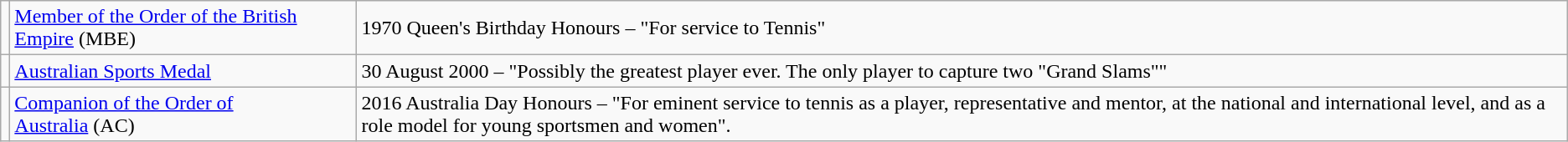<table class="wikitable">
<tr>
<td></td>
<td><a href='#'>Member of the Order of the British Empire</a> (MBE)</td>
<td>1970 Queen's Birthday Honours – "For service to Tennis"</td>
</tr>
<tr>
<td></td>
<td><a href='#'>Australian Sports Medal</a></td>
<td>30 August 2000 – "Possibly the greatest player ever. The only player to capture two "Grand Slams""</td>
</tr>
<tr>
<td></td>
<td><a href='#'>Companion of the Order of Australia</a> (AC)</td>
<td>2016 Australia Day Honours – "For eminent service to tennis as a player, representative and mentor, at the national and international level, and as a role model for young sportsmen and women".</td>
</tr>
</table>
